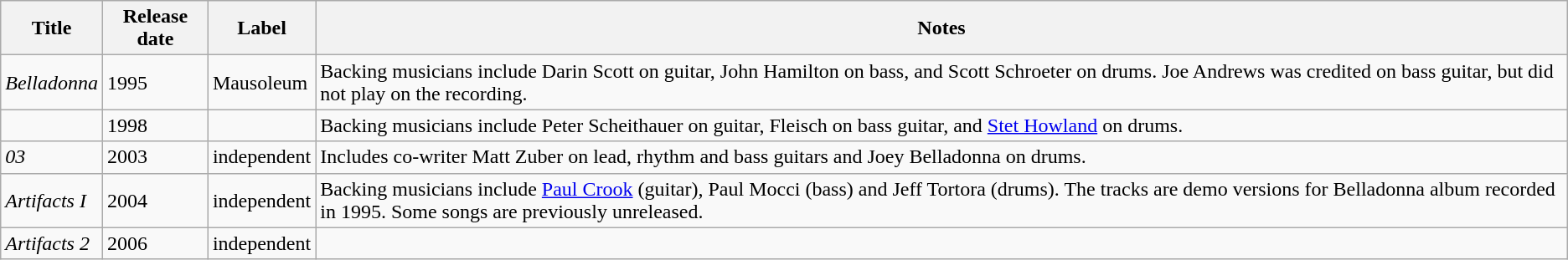<table class="wikitable">
<tr>
<th>Title</th>
<th>Release date</th>
<th>Label</th>
<th>Notes</th>
</tr>
<tr>
<td><em>Belladonna</em></td>
<td>1995</td>
<td>Mausoleum</td>
<td>Backing musicians include Darin Scott on guitar, John Hamilton on bass, and Scott Schroeter on drums. Joe Andrews was credited on bass guitar, but did not play on the recording.</td>
</tr>
<tr>
<td></td>
<td>1998</td>
<td></td>
<td>Backing musicians include Peter Scheithauer on guitar, Fleisch on bass guitar, and <a href='#'>Stet Howland</a> on drums.</td>
</tr>
<tr>
<td><em>03</em></td>
<td>2003</td>
<td>independent</td>
<td>Includes co-writer Matt Zuber on lead, rhythm and bass guitars and Joey Belladonna on drums.</td>
</tr>
<tr>
<td><em>Artifacts I</em></td>
<td>2004</td>
<td>independent</td>
<td>Backing musicians include <a href='#'>Paul Crook</a> (guitar), Paul Mocci (bass) and Jeff Tortora (drums). The tracks are demo versions for Belladonna album recorded in 1995. Some songs are previously unreleased.</td>
</tr>
<tr>
<td><em>Artifacts 2</em></td>
<td>2006</td>
<td>independent</td>
<td></td>
</tr>
</table>
